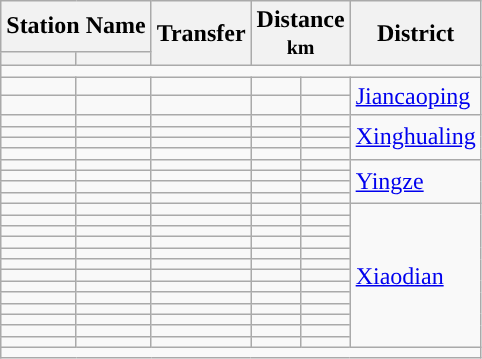<table class="wikitable">
<tr>
<th colspan="2">Station Name</th>
<th rowspan="2">Transfer</th>
<th colspan="2" rowspan="2">Distance<br><small>km</small></th>
<th rowspan="2">District</th>
</tr>
<tr>
<th></th>
<th></th>
</tr>
<tr style="background:#">
<td colspan="6"></td>
</tr>
<tr>
<td></td>
<td></td>
<td></td>
<td></td>
<td></td>
<td rowspan="2"><a href='#'>Jiancaoping</a></td>
</tr>
<tr>
<td></td>
<td></td>
<td></td>
<td></td>
<td></td>
</tr>
<tr>
<td></td>
<td></td>
<td></td>
<td></td>
<td></td>
<td rowspan="4"><a href='#'>Xinghualing</a></td>
</tr>
<tr>
<td></td>
<td></td>
<td></td>
<td></td>
<td></td>
</tr>
<tr>
<td></td>
<td></td>
<td></td>
<td></td>
<td></td>
</tr>
<tr>
<td></td>
<td></td>
<td></td>
<td></td>
<td></td>
</tr>
<tr>
<td></td>
<td></td>
<td></td>
<td></td>
<td></td>
<td rowspan="4"><a href='#'>Yingze</a></td>
</tr>
<tr>
<td></td>
<td></td>
<td></td>
<td></td>
<td></td>
</tr>
<tr>
<td></td>
<td></td>
<td></td>
<td></td>
<td></td>
</tr>
<tr>
<td></td>
<td></td>
<td></td>
<td></td>
<td></td>
</tr>
<tr>
<td></td>
<td></td>
<td></td>
<td></td>
<td></td>
<td rowspan="13"><a href='#'>Xiaodian</a></td>
</tr>
<tr>
<td></td>
<td></td>
<td></td>
<td></td>
<td></td>
</tr>
<tr>
<td></td>
<td></td>
<td></td>
<td></td>
<td></td>
</tr>
<tr>
<td></td>
<td></td>
<td></td>
<td></td>
<td></td>
</tr>
<tr>
<td></td>
<td></td>
<td></td>
<td></td>
<td></td>
</tr>
<tr>
<td></td>
<td></td>
<td></td>
<td></td>
<td></td>
</tr>
<tr>
<td></td>
<td></td>
<td></td>
<td></td>
<td></td>
</tr>
<tr>
<td></td>
<td></td>
<td></td>
<td></td>
<td></td>
</tr>
<tr>
<td></td>
<td></td>
<td></td>
<td></td>
<td></td>
</tr>
<tr>
<td></td>
<td></td>
<td></td>
<td></td>
<td></td>
</tr>
<tr>
<td></td>
<td></td>
<td></td>
<td></td>
<td></td>
</tr>
<tr>
<td></td>
<td></td>
<td></td>
<td></td>
<td></td>
</tr>
<tr>
<td></td>
<td></td>
<td></td>
<td></td>
<td></td>
</tr>
<tr style="background:#">
<td colspan="6"></td>
</tr>
</table>
